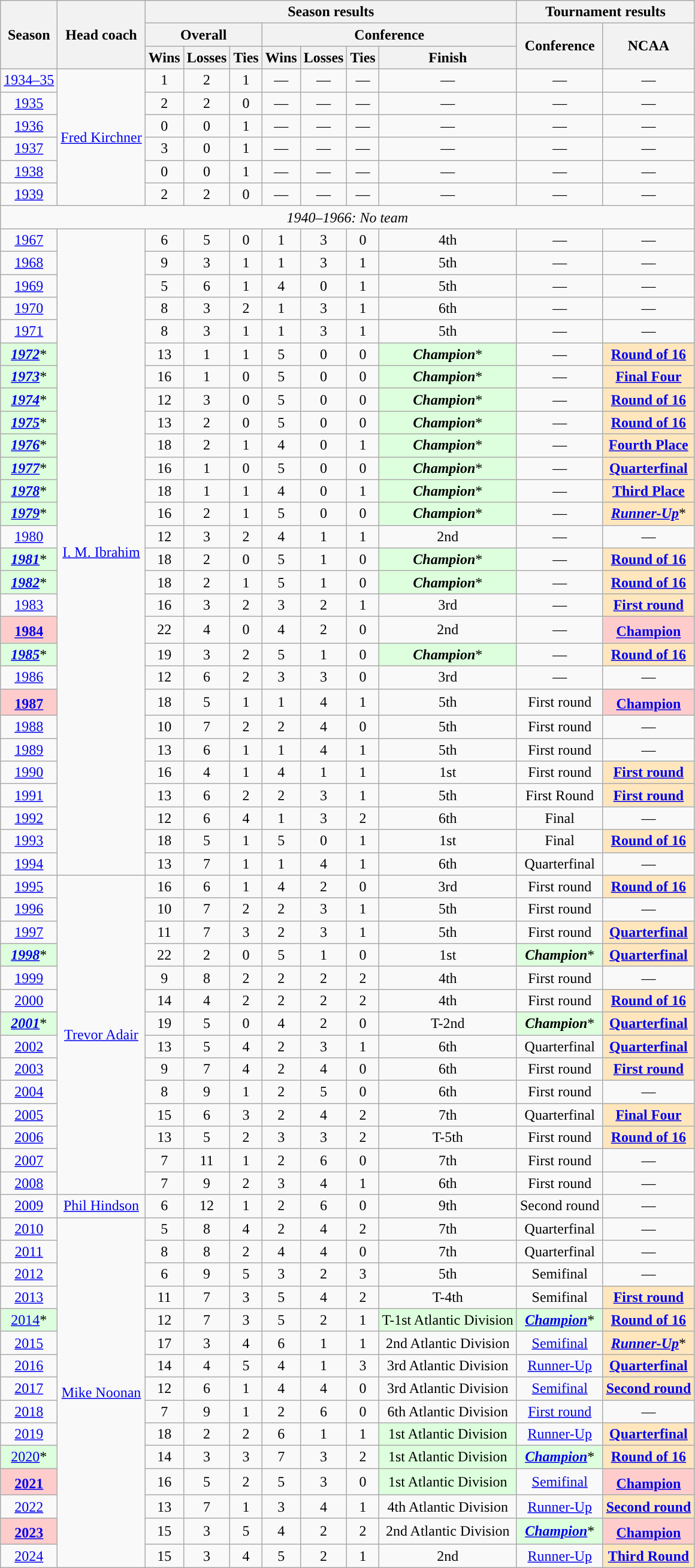<table class="wikitable" style="font-size: %; text-align:center;">
<tr>
<th rowspan=3>Season</th>
<th rowspan=3>Head coach</th>
<th colspan=7>Season results</th>
<th colspan=2>Tournament results</th>
</tr>
<tr>
<th colspan=3>Overall</th>
<th colspan=4>Conference</th>
<th rowspan=2>Conference</th>
<th rowspan=2>NCAA</th>
</tr>
<tr>
<th>Wins</th>
<th>Losses</th>
<th>Ties</th>
<th>Wins</th>
<th>Losses</th>
<th>Ties</th>
<th>Finish</th>
</tr>
<tr>
<td><a href='#'>1934–35</a></td>
<td rowspan=6><a href='#'>Fred Kirchner</a></td>
<td>1</td>
<td>2</td>
<td>1</td>
<td>—</td>
<td>—</td>
<td>—</td>
<td>—</td>
<td>—</td>
<td>—</td>
</tr>
<tr>
<td><a href='#'>1935</a></td>
<td>2</td>
<td>2</td>
<td>0</td>
<td>—</td>
<td>—</td>
<td>—</td>
<td>—</td>
<td>—</td>
<td>—</td>
</tr>
<tr>
<td><a href='#'>1936</a></td>
<td>0</td>
<td>0</td>
<td>1</td>
<td>—</td>
<td>—</td>
<td>—</td>
<td>—</td>
<td>—</td>
<td>—</td>
</tr>
<tr>
<td><a href='#'>1937</a></td>
<td>3</td>
<td>0</td>
<td>1</td>
<td>—</td>
<td>—</td>
<td>—</td>
<td>—</td>
<td>—</td>
<td>—</td>
</tr>
<tr>
<td><a href='#'>1938</a></td>
<td>0</td>
<td>0</td>
<td>1</td>
<td>—</td>
<td>—</td>
<td>—</td>
<td>—</td>
<td>—</td>
<td>—</td>
</tr>
<tr>
<td><a href='#'>1939</a></td>
<td>2</td>
<td>2</td>
<td>0</td>
<td>—</td>
<td>—</td>
<td>—</td>
<td>—</td>
<td>—</td>
<td>—</td>
</tr>
<tr>
<td colspan=11><em>1940–1966: No team</em></td>
</tr>
<tr>
<td><a href='#'>1967</a></td>
<td rowspan=28><a href='#'>I. M. Ibrahim</a></td>
<td>6</td>
<td>5</td>
<td>0</td>
<td>1</td>
<td>3</td>
<td>0</td>
<td>4th</td>
<td>—</td>
<td>—</td>
</tr>
<tr>
<td><a href='#'>1968</a></td>
<td>9</td>
<td>3</td>
<td>1</td>
<td>1</td>
<td>3</td>
<td>1</td>
<td>5th</td>
<td>—</td>
<td>—</td>
</tr>
<tr>
<td><a href='#'>1969</a></td>
<td>5</td>
<td>6</td>
<td>1</td>
<td>4</td>
<td>0</td>
<td>1</td>
<td>5th</td>
<td>—</td>
<td>—</td>
</tr>
<tr>
<td><a href='#'>1970</a></td>
<td>8</td>
<td>3</td>
<td>2</td>
<td>1</td>
<td>3</td>
<td>1</td>
<td>6th</td>
<td>—</td>
<td>—</td>
</tr>
<tr>
<td><a href='#'>1971</a></td>
<td>8</td>
<td>3</td>
<td>1</td>
<td>1</td>
<td>3</td>
<td>1</td>
<td>5th</td>
<td>—</td>
<td>—</td>
</tr>
<tr>
<td bgcolor="#DDFFDD"><strong><em><a href='#'>1972</a></em></strong>*</td>
<td>13</td>
<td>1</td>
<td>1</td>
<td>5</td>
<td>0</td>
<td>0</td>
<td bgcolor="#DDFFDD"><strong><em>Champion</em></strong>*</td>
<td>—</td>
<td bgcolor="#FFE6BD"><strong><a href='#'>Round of 16</a></strong></td>
</tr>
<tr>
<td bgcolor="#DDFFDD"><strong><em><a href='#'>1973</a></em></strong>*</td>
<td>16</td>
<td>1</td>
<td>0</td>
<td>5</td>
<td>0</td>
<td>0</td>
<td bgcolor="#DDFFDD"><strong><em>Champion</em></strong>*</td>
<td>—</td>
<td bgcolor="#FFE6BD"><strong><a href='#'>Final Four</a></strong></td>
</tr>
<tr>
<td bgcolor="#DDFFDD"><strong><em><a href='#'>1974</a></em></strong>*</td>
<td>12</td>
<td>3</td>
<td>0</td>
<td>5</td>
<td>0</td>
<td>0</td>
<td bgcolor="#DDFFDD"><strong><em>Champion</em></strong>*</td>
<td>—</td>
<td bgcolor="#FFE6BD"><strong><a href='#'>Round of 16</a></strong></td>
</tr>
<tr>
<td bgcolor="#DDFFDD"><strong><em><a href='#'>1975</a></em></strong>*</td>
<td>13</td>
<td>2</td>
<td>0</td>
<td>5</td>
<td>0</td>
<td>0</td>
<td bgcolor="#DDFFDD"><strong><em>Champion</em></strong>*</td>
<td>—</td>
<td bgcolor="#FFE6BD"><strong><a href='#'>Round of 16</a></strong></td>
</tr>
<tr>
<td bgcolor="#DDFFDD"><strong><em><a href='#'>1976</a></em></strong>*</td>
<td>18</td>
<td>2</td>
<td>1</td>
<td>4</td>
<td>0</td>
<td>1</td>
<td bgcolor="#DDFFDD"><strong><em>Champion</em></strong>*</td>
<td>—</td>
<td bgcolor="#FFE6BD"><strong><a href='#'>Fourth Place</a></strong></td>
</tr>
<tr>
<td bgcolor="#DDFFDD"><strong><em><a href='#'>1977</a></em></strong>*</td>
<td>16</td>
<td>1</td>
<td>0</td>
<td>5</td>
<td>0</td>
<td>0</td>
<td bgcolor="#DDFFDD"><strong><em>Champion</em></strong>*</td>
<td>—</td>
<td bgcolor="#FFE6BD"><strong><a href='#'>Quarterfinal</a></strong></td>
</tr>
<tr>
<td bgcolor="#DDFFDD"><strong><em><a href='#'>1978</a></em></strong>*</td>
<td>18</td>
<td>1</td>
<td>1</td>
<td>4</td>
<td>0</td>
<td>1</td>
<td bgcolor="#DDFFDD"><strong><em>Champion</em></strong>*</td>
<td>—</td>
<td bgcolor="#FFE6BD"><strong><a href='#'>Third Place</a></strong></td>
</tr>
<tr>
<td bgcolor="#DDFFDD"><strong><em><a href='#'>1979</a></em></strong>*</td>
<td>16</td>
<td>2</td>
<td>1</td>
<td>5</td>
<td>0</td>
<td>0</td>
<td bgcolor="#DDFFDD"><strong><em>Champion</em></strong>*</td>
<td>—</td>
<td bgcolor="#FFE6BD"><strong><em><a href='#'>Runner-Up</a></em></strong>*</td>
</tr>
<tr>
<td><a href='#'>1980</a></td>
<td>12</td>
<td>3</td>
<td>2</td>
<td>4</td>
<td>1</td>
<td>1</td>
<td>2nd</td>
<td>—</td>
<td>—</td>
</tr>
<tr>
<td bgcolor="#DDFFDD"><strong><em><a href='#'>1981</a></em></strong>*</td>
<td>18</td>
<td>2</td>
<td>0</td>
<td>5</td>
<td>1</td>
<td>0</td>
<td bgcolor="#DDFFDD"><strong><em>Champion</em></strong>*</td>
<td>—</td>
<td bgcolor="#FFE6BD"><strong><a href='#'>Round of 16</a></strong></td>
</tr>
<tr>
<td bgcolor="#DDFFDD"><strong><em><a href='#'>1982</a></em></strong>*</td>
<td>18</td>
<td>2</td>
<td>1</td>
<td>5</td>
<td>1</td>
<td>0</td>
<td bgcolor="#DDFFDD"><strong><em>Champion</em></strong>*</td>
<td>—</td>
<td bgcolor="#FFE6BD"><strong><a href='#'>Round of 16</a></strong></td>
</tr>
<tr>
<td><a href='#'>1983</a></td>
<td>16</td>
<td>3</td>
<td>2</td>
<td>3</td>
<td>2</td>
<td>1</td>
<td>3rd</td>
<td>—</td>
<td bgcolor="#FFE6BD"><strong><a href='#'>First round</a></strong></td>
</tr>
<tr>
<td bgcolor="#FFCCCC"><strong><a href='#'>1984</a></strong><sup></sup></td>
<td>22</td>
<td>4</td>
<td>0</td>
<td>4</td>
<td>2</td>
<td>0</td>
<td>2nd</td>
<td>—</td>
<td bgcolor="#FFCCCC"><strong><a href='#'>Champion</a></strong><sup></sup></td>
</tr>
<tr>
<td bgcolor="#DDFFDD"><strong><em><a href='#'>1985</a></em></strong>*</td>
<td>19</td>
<td>3</td>
<td>2</td>
<td>5</td>
<td>1</td>
<td>0</td>
<td bgcolor="#DDFFDD"><strong><em>Champion</em></strong>*</td>
<td>—</td>
<td bgcolor="#FFE6BD"><strong><a href='#'>Round of 16</a></strong></td>
</tr>
<tr>
<td><a href='#'>1986</a></td>
<td>12</td>
<td>6</td>
<td>2</td>
<td>3</td>
<td>3</td>
<td>0</td>
<td>3rd</td>
<td>—</td>
<td>—</td>
</tr>
<tr>
<td bgcolor="#FFCCCC"><strong><a href='#'>1987</a></strong><sup></sup></td>
<td>18</td>
<td>5</td>
<td>1</td>
<td>1</td>
<td>4</td>
<td>1</td>
<td>5th</td>
<td>First round</td>
<td bgcolor="#FFCCCC"><strong><a href='#'>Champion</a></strong><sup></sup></td>
</tr>
<tr>
<td><a href='#'>1988</a></td>
<td>10</td>
<td>7</td>
<td>2</td>
<td>2</td>
<td>4</td>
<td>0</td>
<td>5th</td>
<td>First round</td>
<td>—</td>
</tr>
<tr>
<td><a href='#'>1989</a></td>
<td>13</td>
<td>6</td>
<td>1</td>
<td>1</td>
<td>4</td>
<td>1</td>
<td>5th</td>
<td>First round</td>
<td>—</td>
</tr>
<tr>
<td><a href='#'>1990</a></td>
<td>16</td>
<td>4</td>
<td>1</td>
<td>4</td>
<td>1</td>
<td>1</td>
<td>1st</td>
<td>First round</td>
<td bgcolor="#FFE6BD"><strong><a href='#'>First round</a></strong></td>
</tr>
<tr>
<td><a href='#'>1991</a></td>
<td>13</td>
<td>6</td>
<td>2</td>
<td>2</td>
<td>3</td>
<td>1</td>
<td>5th</td>
<td>First Round</td>
<td bgcolor="#FFE6BD"><strong><a href='#'>First round</a></strong></td>
</tr>
<tr>
<td><a href='#'>1992</a></td>
<td>12</td>
<td>6</td>
<td>4</td>
<td>1</td>
<td>3</td>
<td>2</td>
<td>6th</td>
<td>Final</td>
<td>—</td>
</tr>
<tr>
<td><a href='#'>1993</a></td>
<td>18</td>
<td>5</td>
<td>1</td>
<td>5</td>
<td>0</td>
<td>1</td>
<td>1st</td>
<td>Final</td>
<td bgcolor="#FFE6BD"><strong><a href='#'>Round of 16</a></strong></td>
</tr>
<tr>
<td><a href='#'>1994</a></td>
<td>13</td>
<td>7</td>
<td>1</td>
<td>1</td>
<td>4</td>
<td>1</td>
<td>6th</td>
<td>Quarterfinal</td>
<td>—</td>
</tr>
<tr>
<td><a href='#'>1995</a></td>
<td rowspan=14><a href='#'>Trevor Adair</a></td>
<td>16</td>
<td>6</td>
<td>1</td>
<td>4</td>
<td>2</td>
<td>0</td>
<td>3rd</td>
<td>First round</td>
<td bgcolor="#FFE6BD"><strong><a href='#'>Round of 16</a></strong></td>
</tr>
<tr>
<td><a href='#'>1996</a></td>
<td>10</td>
<td>7</td>
<td>2</td>
<td>2</td>
<td>3</td>
<td>1</td>
<td>5th</td>
<td>First round</td>
<td>—</td>
</tr>
<tr>
<td><a href='#'>1997</a></td>
<td>11</td>
<td>7</td>
<td>3</td>
<td>2</td>
<td>3</td>
<td>1</td>
<td>5th</td>
<td>First round</td>
<td bgcolor="#FFE6BD"><strong><a href='#'>Quarterfinal</a></strong></td>
</tr>
<tr>
<td bgcolor="#DDFFDD"><strong><em><a href='#'>1998</a></em></strong>*</td>
<td>22</td>
<td>2</td>
<td>0</td>
<td>5</td>
<td>1</td>
<td>0</td>
<td>1st</td>
<td bgcolor="#DDFFDD"><strong><em>Champion</em></strong>*</td>
<td bgcolor="#FFE6BD"><strong><a href='#'>Quarterfinal</a></strong></td>
</tr>
<tr>
<td><a href='#'>1999</a></td>
<td>9</td>
<td>8</td>
<td>2</td>
<td>2</td>
<td>2</td>
<td>2</td>
<td>4th</td>
<td>First round</td>
<td>—</td>
</tr>
<tr>
<td><a href='#'>2000</a></td>
<td>14</td>
<td>4</td>
<td>2</td>
<td>2</td>
<td>2</td>
<td>2</td>
<td>4th</td>
<td>First round</td>
<td bgcolor="#FFE6BD"><strong><a href='#'>Round of 16</a></strong></td>
</tr>
<tr>
<td bgcolor="#DDFFDD"><strong><em><a href='#'>2001</a></em></strong>*</td>
<td>19</td>
<td>5</td>
<td>0</td>
<td>4</td>
<td>2</td>
<td>0</td>
<td>T-2nd</td>
<td bgcolor="#DDFFDD"><strong><em>Champion</em></strong>*</td>
<td bgcolor="#FFE6BD"><strong><a href='#'>Quarterfinal</a></strong></td>
</tr>
<tr>
<td><a href='#'>2002</a></td>
<td>13</td>
<td>5</td>
<td>4</td>
<td>2</td>
<td>3</td>
<td>1</td>
<td>6th</td>
<td>Quarterfinal</td>
<td bgcolor="#FFE6BD"><strong><a href='#'>Quarterfinal</a></strong></td>
</tr>
<tr>
<td><a href='#'>2003</a></td>
<td>9</td>
<td>7</td>
<td>4</td>
<td>2</td>
<td>4</td>
<td>0</td>
<td>6th</td>
<td>First round</td>
<td bgcolor="#FFE6BD"><strong><a href='#'>First round</a></strong></td>
</tr>
<tr>
<td><a href='#'>2004</a></td>
<td>8</td>
<td>9</td>
<td>1</td>
<td>2</td>
<td>5</td>
<td>0</td>
<td>6th</td>
<td>First round</td>
<td>—</td>
</tr>
<tr>
<td><a href='#'>2005</a></td>
<td>15</td>
<td>6</td>
<td>3</td>
<td>2</td>
<td>4</td>
<td>2</td>
<td>7th</td>
<td>Quarterfinal</td>
<td bgcolor="#FFE6BD"><strong><a href='#'>Final Four</a></strong></td>
</tr>
<tr>
<td><a href='#'>2006</a></td>
<td>13</td>
<td>5</td>
<td>2</td>
<td>3</td>
<td>3</td>
<td>2</td>
<td>T-5th</td>
<td>First round</td>
<td bgcolor="#FFE6BD"><strong><a href='#'>Round of 16</a></strong></td>
</tr>
<tr>
<td><a href='#'>2007</a></td>
<td>7</td>
<td>11</td>
<td>1</td>
<td>2</td>
<td>6</td>
<td>0</td>
<td>7th</td>
<td>First round</td>
<td>—</td>
</tr>
<tr>
<td><a href='#'>2008</a></td>
<td>7</td>
<td>9</td>
<td>2</td>
<td>3</td>
<td>4</td>
<td>1</td>
<td>6th</td>
<td>First round</td>
<td>—</td>
</tr>
<tr>
<td><a href='#'>2009</a></td>
<td><a href='#'>Phil Hindson</a></td>
<td>6</td>
<td>12</td>
<td>1</td>
<td>2</td>
<td>6</td>
<td>0</td>
<td>9th</td>
<td>Second round</td>
<td>—</td>
</tr>
<tr>
<td><a href='#'>2010</a></td>
<td rowspan=15><a href='#'>Mike Noonan</a></td>
<td>5</td>
<td>8</td>
<td>4</td>
<td>2</td>
<td>4</td>
<td>2</td>
<td>7th</td>
<td>Quarterfinal</td>
<td>—</td>
</tr>
<tr>
<td><a href='#'>2011</a></td>
<td>8</td>
<td>8</td>
<td>2</td>
<td>4</td>
<td>4</td>
<td>0</td>
<td>7th</td>
<td>Quarterfinal</td>
<td>—</td>
</tr>
<tr>
<td><a href='#'>2012</a></td>
<td>6</td>
<td>9</td>
<td>5</td>
<td>3</td>
<td>2</td>
<td>3</td>
<td>5th</td>
<td>Semifinal</td>
<td>—</td>
</tr>
<tr>
<td><a href='#'>2013</a></td>
<td>11</td>
<td>7</td>
<td>3</td>
<td>5</td>
<td>4</td>
<td>2</td>
<td>T-4th</td>
<td>Semifinal</td>
<td bgcolor="#FFE6BD"><strong><a href='#'>First round</a></strong></td>
</tr>
<tr>
<td bgcolor="#DDFFDD"><a href='#'>2014</a>*</td>
<td>12</td>
<td>7</td>
<td>3</td>
<td>5</td>
<td>2</td>
<td>1</td>
<td bgcolor="#DDFFDD">T-1st Atlantic Division</td>
<td bgcolor="#DDFFDD"><strong><em><a href='#'>Champion</a></em></strong>*</td>
<td bgcolor="#FFE6BD"><strong><a href='#'>Round of 16</a></strong></td>
</tr>
<tr>
<td><a href='#'>2015</a></td>
<td>17</td>
<td>3</td>
<td>4</td>
<td>6</td>
<td>1</td>
<td>1</td>
<td>2nd Atlantic Division</td>
<td><a href='#'>Semifinal</a></td>
<td bgcolor="#FFE6BD"><strong><em><a href='#'>Runner-Up</a></em></strong>*</td>
</tr>
<tr>
<td><a href='#'>2016</a></td>
<td>14</td>
<td>4</td>
<td>5</td>
<td>4</td>
<td>1</td>
<td>3</td>
<td>3rd Atlantic Division</td>
<td><a href='#'>Runner-Up</a></td>
<td bgcolor="#FFE6BD"><strong><a href='#'>Quarterfinal</a></strong></td>
</tr>
<tr>
<td><a href='#'>2017</a></td>
<td>12</td>
<td>6</td>
<td>1</td>
<td>4</td>
<td>4</td>
<td>0</td>
<td>3rd Atlantic Division</td>
<td><a href='#'>Semifinal</a></td>
<td bgcolor="#FFE6BD"><strong><a href='#'>Second round</a></strong></td>
</tr>
<tr>
<td><a href='#'>2018</a></td>
<td>7</td>
<td>9</td>
<td>1</td>
<td>2</td>
<td>6</td>
<td>0</td>
<td>6th Atlantic Division</td>
<td><a href='#'>First round</a></td>
<td>—</td>
</tr>
<tr>
<td><a href='#'>2019</a></td>
<td>18</td>
<td>2</td>
<td>2</td>
<td>6</td>
<td>1</td>
<td>1</td>
<td bgcolor="#DDFFDD">1st Atlantic Division</td>
<td><a href='#'>Runner-Up</a></td>
<td bgcolor="#FFE6BD"><strong><a href='#'>Quarterfinal</a></strong></td>
</tr>
<tr>
<td bgcolor="#DDFFDD"><a href='#'>2020</a>*</td>
<td>14</td>
<td>3</td>
<td>3</td>
<td>7</td>
<td>3</td>
<td>2</td>
<td bgcolor="#DDFFDD">1st Atlantic Division</td>
<td bgcolor="#DDFFDD"><strong><em><a href='#'>Champion</a></em></strong>*</td>
<td bgcolor="#FFE6BD"><strong><a href='#'>Round of 16</a></strong></td>
</tr>
<tr>
<td bgcolor="#FFCCCC"><strong><a href='#'>2021</a></strong><sup></sup></td>
<td>16</td>
<td>5</td>
<td>2</td>
<td>5</td>
<td>3</td>
<td>0</td>
<td bgcolor="#DDFFDD">1st Atlantic Division</td>
<td><a href='#'>Semifinal</a></td>
<td bgcolor="#FFCCCC"><strong><a href='#'>Champion</a></strong><sup></sup></td>
</tr>
<tr>
<td><a href='#'>2022</a></td>
<td>13</td>
<td>7</td>
<td>1</td>
<td>3</td>
<td>4</td>
<td>1</td>
<td>4th Atlantic Division</td>
<td><a href='#'>Runner-Up</a></td>
<td bgcolor="#FFE6BD"><strong><a href='#'>Second round</a></strong></td>
</tr>
<tr>
<td bgcolor="#FFCCCC"><strong><a href='#'>2023</a></strong><sup></sup></td>
<td>15</td>
<td>3</td>
<td>5</td>
<td>4</td>
<td>2</td>
<td>2</td>
<td>2nd Atlantic Division</td>
<td bgcolor="#DDFFDD"><a href='#'><strong><em>Champion</em></strong></a>*</td>
<td bgcolor="#FFCCCC"><strong><a href='#'>Champion</a></strong><sup></sup></td>
</tr>
<tr>
<td><a href='#'>2024</a></td>
<td>15</td>
<td>3</td>
<td>4</td>
<td>5</td>
<td>2</td>
<td>1</td>
<td>2nd</td>
<td><a href='#'>Runner-Up</a></td>
<td bgcolor="#FFE6BD"><strong><a href='#'>Third Round</a></strong></td>
</tr>
</table>
